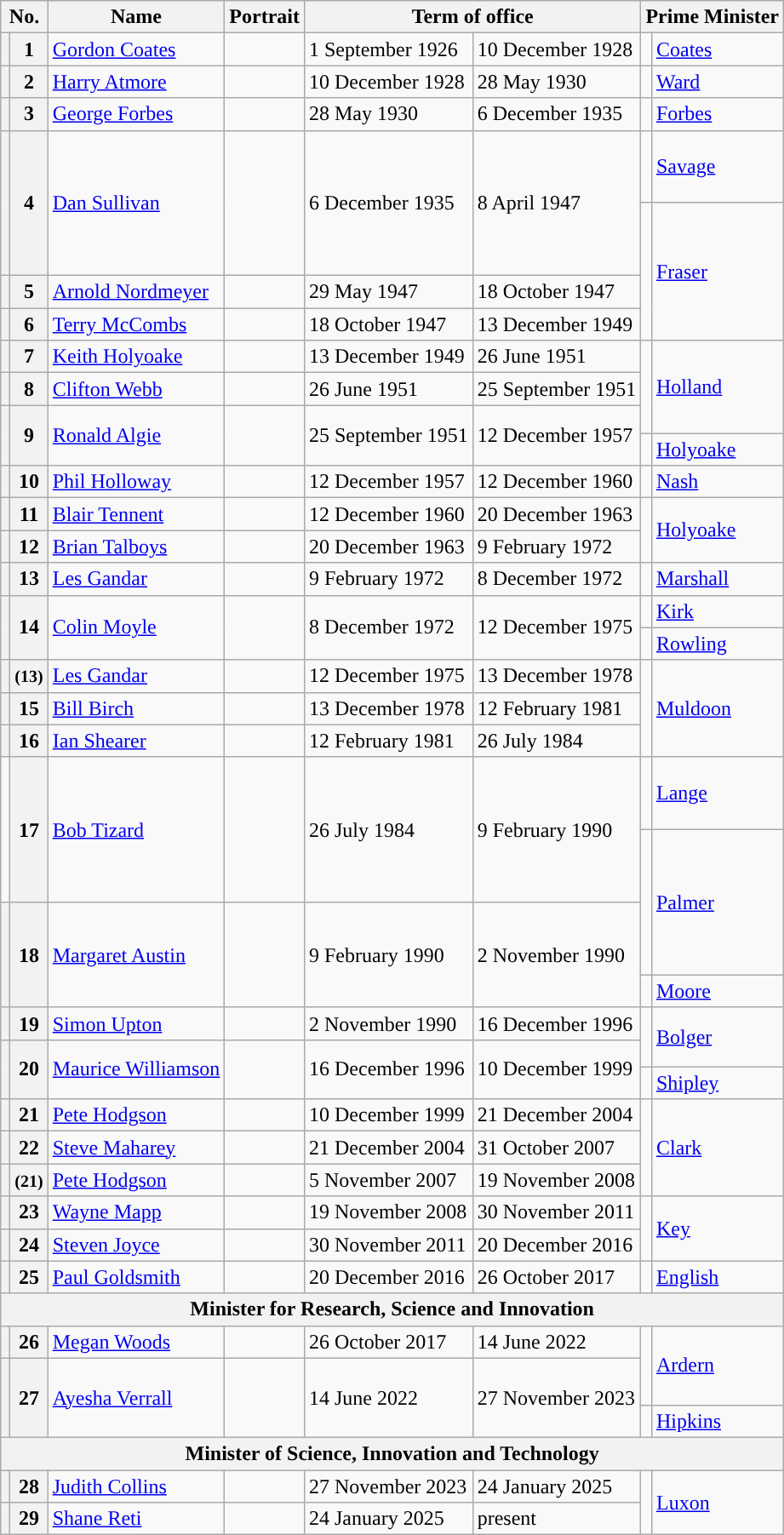<table class="wikitable">
<tr>
<th colspan=2>No.</th>
<th>Name</th>
<th>Portrait</th>
<th colspan=2>Term of office</th>
<th colspan=30>Prime Minister</th>
</tr>
<tr>
<th style="color:inherit;background:"></th>
<th>1</th>
<td><a href='#'>Gordon Coates</a></td>
<td></td>
<td>1 September 1926</td>
<td>10 December 1928</td>
<td width=1 style="color:inherit;background:"></td>
<td><a href='#'>Coates</a></td>
</tr>
<tr>
<th style="color:inherit;background:"></th>
<th>2</th>
<td><a href='#'>Harry Atmore</a></td>
<td></td>
<td>10 December 1928</td>
<td>28 May 1930</td>
<td style="color:inherit;background:"></td>
<td><a href='#'>Ward</a></td>
</tr>
<tr>
<th style="color:inherit;background:"></th>
<th>3</th>
<td><a href='#'>George Forbes</a></td>
<td></td>
<td>28 May 1930</td>
<td>6 December 1935</td>
<td style="color:inherit;background:"></td>
<td><a href='#'>Forbes</a></td>
</tr>
<tr>
<th height=50 style="border-bottom:solid 0 grey; background:"></th>
<th rowspan=2>4</th>
<td rowspan=2><a href='#'>Dan Sullivan</a></td>
<td rowspan=2></td>
<td rowspan=2>6 December 1935</td>
<td rowspan=2>8 April 1947</td>
<td style="color:inherit;background:"></td>
<td><a href='#'>Savage</a></td>
</tr>
<tr>
<th height=50 style="border-top:solid 0 grey; background:"></th>
<td style="border-bottom:solid 0 grey; background:"></td>
<td rowspan=3><a href='#'>Fraser</a></td>
</tr>
<tr>
<th style="color:inherit;background:"></th>
<th>5</th>
<td><a href='#'>Arnold Nordmeyer</a></td>
<td></td>
<td>29 May 1947</td>
<td>18 October 1947</td>
<td rowspan=2 style="border-top:solid 0 grey; background:"></td>
</tr>
<tr>
<th style="color:inherit;background:"></th>
<th>6</th>
<td><a href='#'>Terry McCombs</a></td>
<td></td>
<td>18 October 1947</td>
<td>13 December 1949</td>
</tr>
<tr>
<th style="color:inherit;background:"></th>
<th>7</th>
<td><a href='#'>Keith Holyoake</a></td>
<td></td>
<td>13 December 1949</td>
<td>26 June 1951</td>
<td rowspan=3 style="color:inherit;background:"></td>
<td rowspan=3><a href='#'>Holland</a></td>
</tr>
<tr>
<th style="color:inherit;background:"></th>
<th>8</th>
<td><a href='#'>Clifton Webb</a></td>
<td></td>
<td>26 June 1951</td>
<td>25 September 1951</td>
</tr>
<tr>
<th height=15 style="border-bottom:solid 0 grey; background:"></th>
<th rowspan=2>9</th>
<td rowspan=2><a href='#'>Ronald Algie</a></td>
<td rowspan=2></td>
<td rowspan=2>25 September 1951</td>
<td rowspan=2>12 December 1957</td>
</tr>
<tr>
<th height=15 style="border-top:solid 0 grey; background:"></th>
<td style="color:inherit;background:"></td>
<td><a href='#'>Holyoake</a></td>
</tr>
<tr>
<th style="color:inherit;background:"></th>
<th>10</th>
<td><a href='#'>Phil Holloway</a></td>
<td></td>
<td>12 December 1957</td>
<td>12 December 1960</td>
<td style="color:inherit;background:"></td>
<td><a href='#'>Nash</a></td>
</tr>
<tr>
<th style="color:inherit;background:"></th>
<th>11</th>
<td><a href='#'>Blair Tennent</a></td>
<td></td>
<td>12 December 1960</td>
<td>20 December 1963</td>
<td rowspan=2 style="color:inherit;background:"></td>
<td rowspan=2><a href='#'>Holyoake</a></td>
</tr>
<tr>
<th style="color:inherit;background:"></th>
<th>12</th>
<td><a href='#'>Brian Talboys</a></td>
<td></td>
<td>20 December 1963</td>
<td>9 February 1972</td>
</tr>
<tr>
<th style="color:inherit;background:"></th>
<th>13</th>
<td><a href='#'>Les Gandar</a></td>
<td></td>
<td>9 February 1972</td>
<td>8 December 1972</td>
<td style="color:inherit;background:"></td>
<td><a href='#'>Marshall</a></td>
</tr>
<tr>
<th rowspan=2 style="color:inherit;background:"></th>
<th rowspan=2>14</th>
<td rowspan=2><a href='#'>Colin Moyle</a></td>
<td rowspan=2></td>
<td rowspan=2>8 December 1972</td>
<td rowspan=2>12 December 1975</td>
<td style="color:inherit;background:"></td>
<td><a href='#'>Kirk</a></td>
</tr>
<tr>
<td style="color:inherit;background:"></td>
<td><a href='#'>Rowling</a></td>
</tr>
<tr>
<th style="color:inherit;background:"></th>
<th><small>(13)</small></th>
<td><a href='#'>Les Gandar</a></td>
<td></td>
<td>12 December 1975</td>
<td>13 December 1978</td>
<td rowspan=3 style="color:inherit;background:"></td>
<td rowspan=3><a href='#'>Muldoon</a></td>
</tr>
<tr>
<th style="color:inherit;background:"></th>
<th>15</th>
<td><a href='#'>Bill Birch</a></td>
<td></td>
<td>13 December 1978</td>
<td>12 February 1981</td>
</tr>
<tr>
<th style="color:inherit;background:"></th>
<th>16</th>
<td><a href='#'>Ian Shearer</a></td>
<td></td>
<td>12 February 1981</td>
<td>26 July 1984</td>
</tr>
<tr>
<td height=50 style="border-bottom:solid 0 grey; background:"></td>
<th rowspan=2>17</th>
<td rowspan=2><a href='#'>Bob Tizard</a></td>
<td rowspan=2></td>
<td rowspan=2>26 July 1984</td>
<td rowspan=2>9 February 1990</td>
<td style="color:inherit;background:"></td>
<td><a href='#'>Lange</a></td>
</tr>
<tr>
<td height=50 style="border-top:solid 0 grey; background:"></td>
<td style="border-bottom:solid 0 grey; background:"></td>
<td rowspan=2><a href='#'>Palmer</a></td>
</tr>
<tr>
<th rowspan=2 style="color:inherit;background:"></th>
<th rowspan=2>18</th>
<td rowspan=2><a href='#'>Margaret Austin</a></td>
<td rowspan=2></td>
<td rowspan=2>9 February 1990</td>
<td rowspan=2>2 November 1990</td>
<td height=50 style="border-top:solid 0 grey; background:"></td>
</tr>
<tr>
<td style="color:inherit;background:"></td>
<td><a href='#'>Moore</a></td>
</tr>
<tr>
<th style="color:inherit;background:"></th>
<th>19</th>
<td><a href='#'>Simon Upton</a></td>
<td></td>
<td>2 November 1990</td>
<td>16 December 1996</td>
<td rowspan=2 style="color:inherit;background:"></td>
<td rowspan=2><a href='#'>Bolger</a></td>
</tr>
<tr>
<th height=14 style="border-bottom:solid 0 grey; background:"></th>
<th rowspan=2>20</th>
<td rowspan=2><a href='#'>Maurice Williamson</a></td>
<td rowspan=2></td>
<td rowspan=2>16 December 1996</td>
<td rowspan=2>10 December 1999</td>
</tr>
<tr>
<th height=15 style="border-top:solid 0 grey; background:"></th>
<td style="color:inherit;background:"></td>
<td><a href='#'>Shipley</a></td>
</tr>
<tr>
<th style="color:inherit;background:"></th>
<th>21</th>
<td><a href='#'>Pete Hodgson</a></td>
<td></td>
<td>10 December 1999</td>
<td>21 December 2004</td>
<td rowspan=3 style="color:inherit;background:"></td>
<td rowspan=3><a href='#'>Clark</a></td>
</tr>
<tr>
<th style="color:inherit;background:"></th>
<th>22</th>
<td><a href='#'>Steve Maharey</a></td>
<td></td>
<td>21 December 2004</td>
<td>31 October 2007</td>
</tr>
<tr>
<th style="color:inherit;background:"></th>
<th><small>(21)</small></th>
<td><a href='#'>Pete Hodgson</a></td>
<td></td>
<td>5 November 2007</td>
<td>19 November 2008</td>
</tr>
<tr>
<th style="color:inherit;background:"></th>
<th>23</th>
<td><a href='#'>Wayne Mapp</a></td>
<td></td>
<td>19 November 2008</td>
<td>30 November 2011</td>
<td rowspan=2 style="color:inherit;background:"></td>
<td rowspan=2><a href='#'>Key</a></td>
</tr>
<tr>
<th style="color:inherit;background:"></th>
<th>24</th>
<td><a href='#'>Steven Joyce</a></td>
<td></td>
<td>30 November 2011</td>
<td>20 December 2016</td>
</tr>
<tr>
<th style="color:inherit;background:"></th>
<th>25</th>
<td><a href='#'>Paul Goldsmith</a></td>
<td></td>
<td>20 December 2016</td>
<td>26 October 2017</td>
<td style="color:inherit;background:"></td>
<td><a href='#'>English</a></td>
</tr>
<tr>
<th colspan=8>Minister for Research, Science and Innovation</th>
</tr>
<tr>
<th style="color:inherit;background:"></th>
<th>26</th>
<td><a href='#'>Megan Woods</a></td>
<td></td>
<td>26 October 2017</td>
<td>14 June 2022</td>
<td rowspan=2 style="color:inherit;background:"></td>
<td rowspan=2><a href='#'>Ardern</a></td>
</tr>
<tr>
<th height=30 style="border-bottom:solid 0 grey; background:"></th>
<th rowspan="2">27</th>
<td rowspan="2"><a href='#'>Ayesha Verrall</a></td>
<td rowspan="2"></td>
<td rowspan="2">14 June 2022</td>
<td rowspan="2">27 November 2023</td>
</tr>
<tr>
<th height=15 style="border-top:solid 0 grey; background:"></th>
<td style="color:inherit;background:"></td>
<td><a href='#'>Hipkins</a></td>
</tr>
<tr>
<th colspan=8>Minister of Science, Innovation and Technology</th>
</tr>
<tr>
<th style="color:inherit;background:"></th>
<th>28</th>
<td><a href='#'>Judith Collins</a></td>
<td></td>
<td>27 November 2023</td>
<td>24 January 2025</td>
<td rowspan=2 style="color:inherit;background:"></td>
<td rowspan="2"><a href='#'>Luxon</a></td>
</tr>
<tr>
<th style="color:inherit;background:"></th>
<th>29</th>
<td><a href='#'>Shane Reti</a></td>
<td></td>
<td>24 January 2025</td>
<td>present</td>
</tr>
</table>
